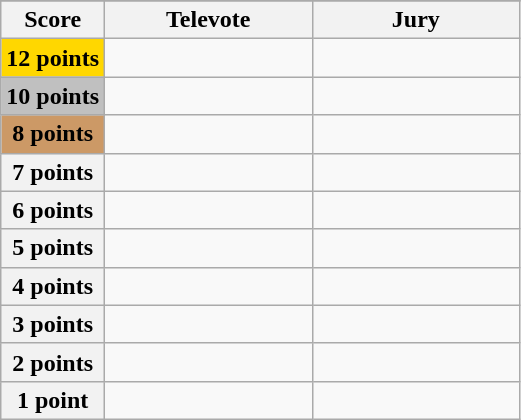<table class="wikitable">
<tr>
</tr>
<tr>
<th scope="col" width="20%">Score</th>
<th scope="col" width="40%">Televote</th>
<th scope="col" width="40%">Jury</th>
</tr>
<tr>
<th scope="row" style="background:gold">12 points</th>
<td></td>
<td></td>
</tr>
<tr>
<th scope="row" style="background:silver">10 points</th>
<td></td>
<td></td>
</tr>
<tr>
<th scope="row" style="background:#CC9966">8 points</th>
<td></td>
<td></td>
</tr>
<tr>
<th scope="row">7 points</th>
<td></td>
<td></td>
</tr>
<tr>
<th scope="row">6 points</th>
<td></td>
<td></td>
</tr>
<tr>
<th scope="row">5 points</th>
<td></td>
<td></td>
</tr>
<tr>
<th scope="row">4 points</th>
<td></td>
<td></td>
</tr>
<tr>
<th scope="row">3 points</th>
<td></td>
<td></td>
</tr>
<tr>
<th scope="row">2 points</th>
<td></td>
<td></td>
</tr>
<tr>
<th scope="row">1 point</th>
<td></td>
<td></td>
</tr>
</table>
